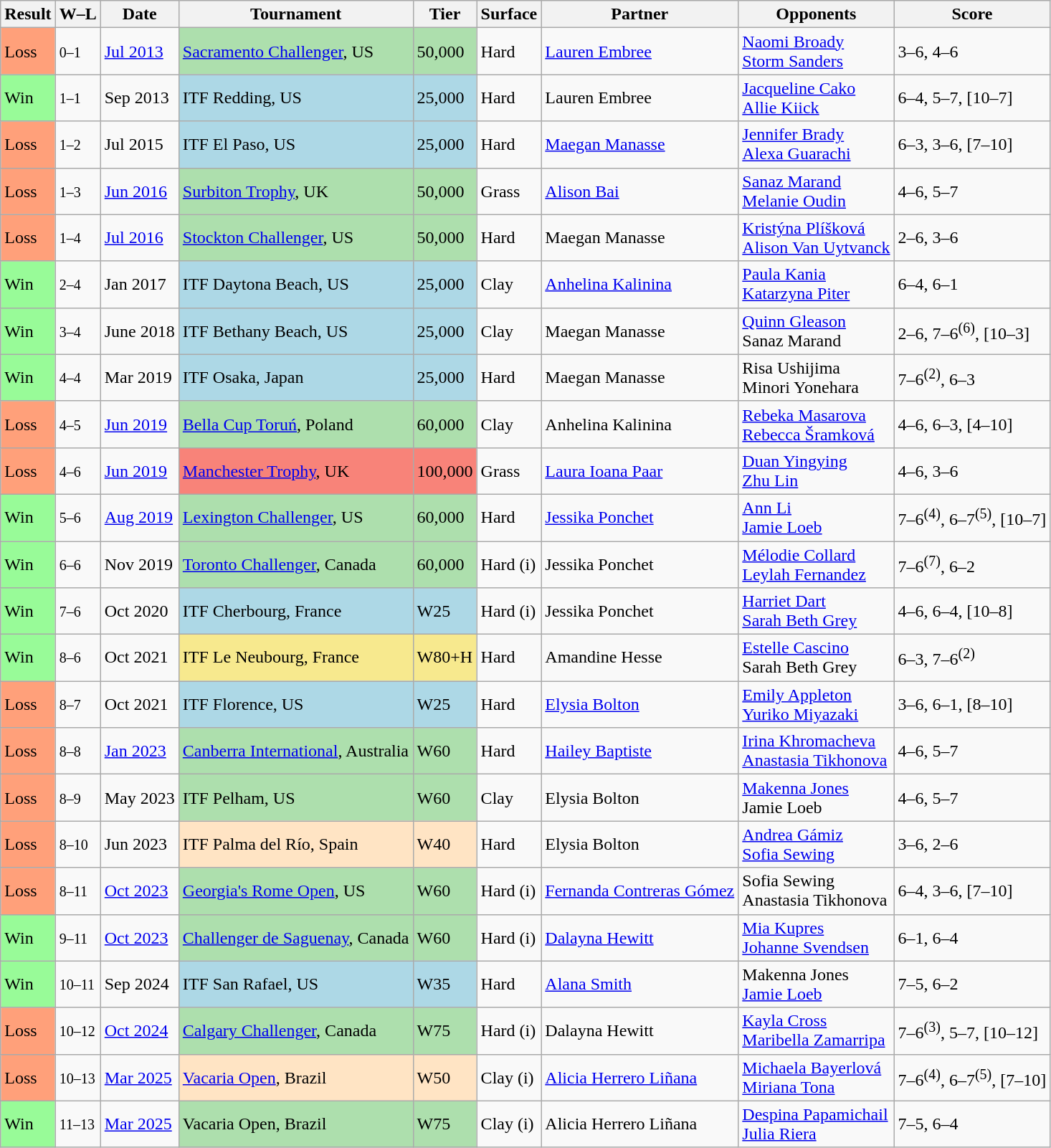<table class="sortable wikitable">
<tr>
<th>Result</th>
<th class="unsortable">W–L</th>
<th>Date</th>
<th>Tournament</th>
<th>Tier</th>
<th>Surface</th>
<th>Partner</th>
<th>Opponents</th>
<th class="unsortable">Score</th>
</tr>
<tr>
<td style="background:#ffa07a;">Loss</td>
<td><small>0–1</small></td>
<td><a href='#'>Jul 2013</a></td>
<td style="background:#addfad;"><a href='#'>Sacramento Challenger</a>, US</td>
<td style="background:#addfad;">50,000</td>
<td>Hard</td>
<td> <a href='#'>Lauren Embree</a></td>
<td> <a href='#'>Naomi Broady</a> <br>  <a href='#'>Storm Sanders</a></td>
<td>3–6, 4–6</td>
</tr>
<tr>
<td style="background:#98fb98;">Win</td>
<td><small>1–1</small></td>
<td>Sep 2013</td>
<td style="background:lightblue;">ITF Redding, US</td>
<td style="background:lightblue;">25,000</td>
<td>Hard</td>
<td> Lauren Embree</td>
<td> <a href='#'>Jacqueline Cako</a> <br>  <a href='#'>Allie Kiick</a></td>
<td>6–4, 5–7, [10–7]</td>
</tr>
<tr>
<td style="background:#ffa07a;">Loss</td>
<td><small>1–2</small></td>
<td>Jul 2015</td>
<td style="background:lightblue;">ITF El Paso, US</td>
<td style="background:lightblue;">25,000</td>
<td>Hard</td>
<td> <a href='#'>Maegan Manasse</a></td>
<td> <a href='#'>Jennifer Brady</a> <br>  <a href='#'>Alexa Guarachi</a></td>
<td>6–3, 3–6, [7–10]</td>
</tr>
<tr>
<td style="background:#ffa07a;">Loss</td>
<td><small>1–3</small></td>
<td><a href='#'>Jun 2016</a></td>
<td style="background:#addfad;"><a href='#'>Surbiton Trophy</a>, UK</td>
<td style="background:#addfad;">50,000</td>
<td>Grass</td>
<td> <a href='#'>Alison Bai</a></td>
<td> <a href='#'>Sanaz Marand</a> <br>  <a href='#'>Melanie Oudin</a></td>
<td>4–6, 5–7</td>
</tr>
<tr>
<td style="background:#ffa07a;">Loss</td>
<td><small>1–4</small></td>
<td><a href='#'>Jul 2016</a></td>
<td style="background:#addfad;"><a href='#'>Stockton Challenger</a>, US</td>
<td style="background:#addfad;">50,000</td>
<td>Hard</td>
<td> Maegan Manasse</td>
<td> <a href='#'>Kristýna Plíšková</a> <br>  <a href='#'>Alison Van Uytvanck</a></td>
<td>2–6, 3–6</td>
</tr>
<tr>
<td style="background:#98fb98;">Win</td>
<td><small>2–4</small></td>
<td>Jan 2017</td>
<td style="background:lightblue;">ITF Daytona Beach, US</td>
<td style="background:lightblue;">25,000</td>
<td>Clay</td>
<td> <a href='#'>Anhelina Kalinina</a></td>
<td> <a href='#'>Paula Kania</a> <br>  <a href='#'>Katarzyna Piter</a></td>
<td>6–4, 6–1</td>
</tr>
<tr>
<td style="background:#98fb98;">Win</td>
<td><small>3–4</small></td>
<td>June 2018</td>
<td style="background:lightblue;">ITF Bethany Beach, US</td>
<td style="background:lightblue;">25,000</td>
<td>Clay</td>
<td> Maegan Manasse</td>
<td> <a href='#'>Quinn Gleason</a> <br>  Sanaz Marand</td>
<td>2–6, 7–6<sup>(6)</sup>, [10–3]</td>
</tr>
<tr>
<td style="background:#98fb98;">Win</td>
<td><small>4–4</small></td>
<td>Mar 2019</td>
<td style="background:lightblue;">ITF Osaka, Japan</td>
<td style="background:lightblue;">25,000</td>
<td>Hard</td>
<td> Maegan Manasse</td>
<td> Risa Ushijima <br>  Minori Yonehara</td>
<td>7–6<sup>(2)</sup>, 6–3</td>
</tr>
<tr>
<td style="background:#ffa07a;">Loss</td>
<td><small>4–5</small></td>
<td><a href='#'>Jun 2019</a></td>
<td style="background:#addfad;"><a href='#'>Bella Cup Toruń</a>, Poland</td>
<td style="background:#addfad;">60,000</td>
<td>Clay</td>
<td> Anhelina Kalinina</td>
<td> <a href='#'>Rebeka Masarova</a> <br>  <a href='#'>Rebecca Šramková</a></td>
<td>4–6, 6–3, [4–10]</td>
</tr>
<tr>
<td bgcolor="FFA07A">Loss</td>
<td><small>4–6</small></td>
<td><a href='#'>Jun 2019</a></td>
<td style="background:#f88379;"><a href='#'>Manchester Trophy</a>, UK</td>
<td style="background:#f88379;">100,000</td>
<td>Grass</td>
<td> <a href='#'>Laura Ioana Paar</a></td>
<td> <a href='#'>Duan Yingying</a> <br>  <a href='#'>Zhu Lin</a></td>
<td>4–6, 3–6</td>
</tr>
<tr>
<td style="background:#98fb98;">Win</td>
<td><small>5–6</small></td>
<td><a href='#'>Aug 2019</a></td>
<td style="background:#addfad;"><a href='#'>Lexington Challenger</a>, US</td>
<td style="background:#addfad;">60,000</td>
<td>Hard</td>
<td> <a href='#'>Jessika Ponchet</a></td>
<td> <a href='#'>Ann Li</a> <br>  <a href='#'>Jamie Loeb</a></td>
<td>7–6<sup>(4)</sup>, 6–7<sup>(5)</sup>, [10–7]</td>
</tr>
<tr>
<td bgcolor=98FB98>Win</td>
<td><small>6–6</small></td>
<td>Nov 2019</td>
<td style="background:#addfad;"><a href='#'>Toronto Challenger</a>, Canada</td>
<td style="background:#addfad;">60,000</td>
<td>Hard (i)</td>
<td> Jessika Ponchet</td>
<td> <a href='#'>Mélodie Collard</a> <br>  <a href='#'>Leylah Fernandez</a></td>
<td>7–6<sup>(7)</sup>, 6–2</td>
</tr>
<tr>
<td bgcolor=98FB98>Win</td>
<td><small>7–6</small></td>
<td>Oct 2020</td>
<td style="background:lightblue;">ITF Cherbourg, France</td>
<td style="background:lightblue;">W25</td>
<td>Hard (i)</td>
<td> Jessika Ponchet</td>
<td> <a href='#'>Harriet Dart</a> <br>  <a href='#'>Sarah Beth Grey</a></td>
<td>4–6, 6–4, [10–8]</td>
</tr>
<tr>
<td bgcolor=98FB98>Win</td>
<td><small>8–6</small></td>
<td>Oct 2021</td>
<td style="background:#f7e98e;">ITF Le Neubourg, France</td>
<td style="background:#f7e98e;">W80+H</td>
<td>Hard</td>
<td> Amandine Hesse</td>
<td> <a href='#'>Estelle Cascino</a> <br>  Sarah Beth Grey</td>
<td>6–3, 7–6<sup>(2)</sup></td>
</tr>
<tr>
<td style="background:#ffa07a;">Loss</td>
<td><small>8–7</small></td>
<td>Oct 2021</td>
<td style="background:lightblue;">ITF Florence, US</td>
<td style="background:lightblue;">W25</td>
<td>Hard</td>
<td> <a href='#'>Elysia Bolton</a></td>
<td> <a href='#'>Emily Appleton</a> <br>  <a href='#'>Yuriko Miyazaki</a></td>
<td>3–6, 6–1, [8–10]</td>
</tr>
<tr>
<td style="background:#ffa07a;">Loss</td>
<td><small>8–8</small></td>
<td><a href='#'>Jan 2023</a></td>
<td style="background:#addfad;"><a href='#'>Canberra International</a>, Australia</td>
<td style="background:#addfad;">W60</td>
<td>Hard</td>
<td> <a href='#'>Hailey Baptiste</a></td>
<td> <a href='#'>Irina Khromacheva</a> <br>  <a href='#'>Anastasia Tikhonova</a></td>
<td>4–6, 5–7</td>
</tr>
<tr>
<td style="background:#ffa07a;">Loss</td>
<td><small>8–9</small></td>
<td>May 2023</td>
<td style="background:#addfad;">ITF Pelham, US</td>
<td style="background:#addfad;">W60</td>
<td>Clay</td>
<td> Elysia Bolton</td>
<td> <a href='#'>Makenna Jones</a> <br>  Jamie Loeb</td>
<td>4–6, 5–7</td>
</tr>
<tr>
<td style="background:#ffa07a;">Loss</td>
<td><small>8–10</small></td>
<td>Jun 2023</td>
<td style="background:#ffe4c4;">ITF Palma del Río, Spain</td>
<td style="background:#ffe4c4;">W40</td>
<td>Hard</td>
<td> Elysia Bolton</td>
<td> <a href='#'>Andrea Gámiz</a> <br>  <a href='#'>Sofia Sewing</a></td>
<td>3–6, 2–6</td>
</tr>
<tr>
<td style="background:#ffa07a;">Loss</td>
<td><small>8–11</small></td>
<td><a href='#'>Oct 2023</a></td>
<td style="background:#addfad;"><a href='#'>Georgia's Rome Open</a>, US</td>
<td style="background:#addfad;">W60</td>
<td>Hard (i)</td>
<td> <a href='#'>Fernanda Contreras Gómez</a></td>
<td> Sofia Sewing <br>  Anastasia Tikhonova</td>
<td>6–4, 3–6, [7–10]</td>
</tr>
<tr>
<td bgcolor=98FB98>Win</td>
<td><small>9–11</small></td>
<td><a href='#'>Oct 2023</a></td>
<td style="background:#addfad;"><a href='#'>Challenger de Saguenay</a>, Canada</td>
<td style="background:#addfad;">W60</td>
<td>Hard (i)</td>
<td> <a href='#'>Dalayna Hewitt</a></td>
<td> <a href='#'>Mia Kupres</a> <br>  <a href='#'>Johanne Svendsen</a></td>
<td>6–1, 6–4</td>
</tr>
<tr>
<td style="background:#98fb98;">Win</td>
<td><small>10–11</small></td>
<td>Sep 2024</td>
<td style="background:lightblue;">ITF San Rafael, US</td>
<td style="background:lightblue;">W35</td>
<td>Hard</td>
<td> <a href='#'>Alana Smith</a></td>
<td> Makenna Jones <br>  <a href='#'>Jamie Loeb</a></td>
<td>7–5, 6–2</td>
</tr>
<tr>
<td style="background:#ffa07a;">Loss</td>
<td><small>10–12</small></td>
<td><a href='#'>Oct 2024</a></td>
<td style="background:#addfad;"><a href='#'>Calgary Challenger</a>, Canada</td>
<td style="background:#addfad;">W75</td>
<td>Hard (i)</td>
<td> Dalayna Hewitt</td>
<td> <a href='#'>Kayla Cross</a> <br> <a href='#'>Maribella Zamarripa</a></td>
<td>7–6<sup>(3)</sup>, 5–7, [10–12]</td>
</tr>
<tr>
<td style="background:#ffa07a;">Loss</td>
<td><small>10–13</small></td>
<td><a href='#'>Mar 2025</a></td>
<td style="background:#ffe4c4;"><a href='#'>Vacaria Open</a>, Brazil</td>
<td style="background:#ffe4c4;">W50</td>
<td>Clay (i)</td>
<td> <a href='#'>Alicia Herrero Liñana</a></td>
<td> <a href='#'>Michaela Bayerlová</a> <br>  <a href='#'>Miriana Tona</a></td>
<td>7–6<sup>(4)</sup>, 6–7<sup>(5)</sup>, [7–10]</td>
</tr>
<tr>
<td bgcolor=98FB98>Win</td>
<td><small>11–13</small></td>
<td><a href='#'>Mar 2025</a></td>
<td style="background:#addfad;">Vacaria Open, Brazil</td>
<td style="background:#addfad;">W75</td>
<td>Clay (i)</td>
<td> Alicia Herrero Liñana</td>
<td> <a href='#'>Despina Papamichail</a> <br>  <a href='#'>Julia Riera</a></td>
<td>7–5, 6–4</td>
</tr>
</table>
